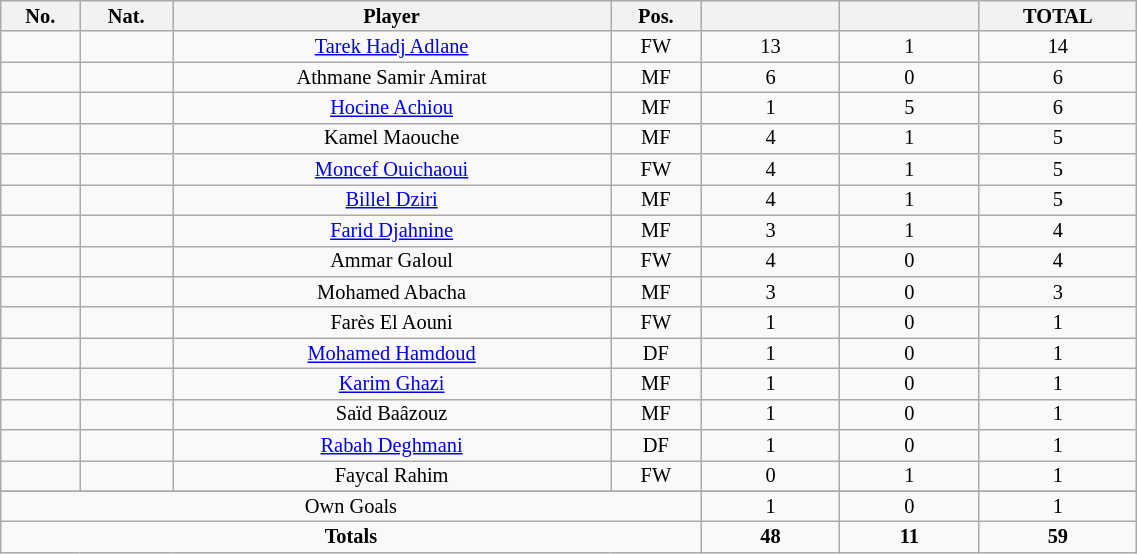<table class="wikitable sortable alternance"  style="font-size:85%; text-align:center; line-height:14px; width:60%;">
<tr>
<th width=10>No.</th>
<th width=10>Nat.</th>
<th width=140>Player</th>
<th width=10>Pos.</th>
<th width=40></th>
<th width=40></th>
<th width=40>TOTAL</th>
</tr>
<tr>
<td></td>
<td></td>
<td><a href='#'>Tarek Hadj Adlane</a></td>
<td>FW</td>
<td>13</td>
<td>1</td>
<td>14</td>
</tr>
<tr>
<td></td>
<td></td>
<td>Athmane Samir Amirat</td>
<td>MF</td>
<td>6</td>
<td>0</td>
<td>6</td>
</tr>
<tr>
<td></td>
<td></td>
<td><a href='#'>Hocine Achiou</a></td>
<td>MF</td>
<td>1</td>
<td>5</td>
<td>6</td>
</tr>
<tr>
<td></td>
<td></td>
<td>Kamel Maouche</td>
<td>MF</td>
<td>4</td>
<td>1</td>
<td>5</td>
</tr>
<tr>
<td></td>
<td></td>
<td><a href='#'>Moncef Ouichaoui</a></td>
<td>FW</td>
<td>4</td>
<td>1</td>
<td>5</td>
</tr>
<tr>
<td></td>
<td></td>
<td><a href='#'>Billel Dziri</a></td>
<td>MF</td>
<td>4</td>
<td>1</td>
<td>5</td>
</tr>
<tr>
<td></td>
<td></td>
<td><a href='#'>Farid Djahnine</a></td>
<td>MF</td>
<td>3</td>
<td>1</td>
<td>4</td>
</tr>
<tr>
<td></td>
<td></td>
<td>Ammar Galoul</td>
<td>FW</td>
<td>4</td>
<td>0</td>
<td>4</td>
</tr>
<tr>
<td></td>
<td></td>
<td>Mohamed Abacha</td>
<td>MF</td>
<td>3</td>
<td>0</td>
<td>3</td>
</tr>
<tr>
<td></td>
<td></td>
<td>Farès El Aouni</td>
<td>FW</td>
<td>1</td>
<td>0</td>
<td>1</td>
</tr>
<tr>
<td></td>
<td></td>
<td><a href='#'>Mohamed Hamdoud</a></td>
<td>DF</td>
<td>1</td>
<td>0</td>
<td>1</td>
</tr>
<tr>
<td></td>
<td></td>
<td><a href='#'>Karim Ghazi</a></td>
<td>MF</td>
<td>1</td>
<td>0</td>
<td>1</td>
</tr>
<tr>
<td></td>
<td></td>
<td>Saïd Baâzouz</td>
<td>MF</td>
<td>1</td>
<td>0</td>
<td>1</td>
</tr>
<tr>
<td></td>
<td></td>
<td><a href='#'>Rabah Deghmani</a></td>
<td>DF</td>
<td>1</td>
<td>0</td>
<td>1</td>
</tr>
<tr>
<td></td>
<td></td>
<td>Faycal Rahim</td>
<td>FW</td>
<td>0</td>
<td>1</td>
<td>1</td>
</tr>
<tr>
</tr>
<tr class="sortbottom">
<td colspan="4">Own Goals</td>
<td>1</td>
<td>0</td>
<td>1</td>
</tr>
<tr class="sortbottom">
<td colspan="4"><strong>Totals</strong></td>
<td><strong>48</strong></td>
<td><strong>11</strong></td>
<td><strong>59</strong></td>
</tr>
</table>
